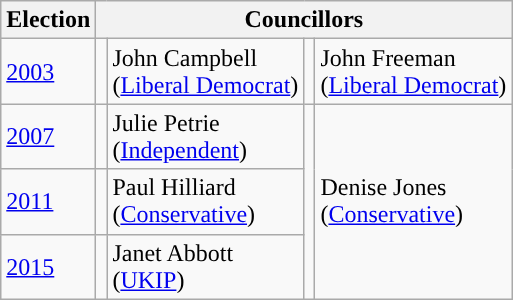<table class="wikitable">
<tr>
<th>Election</th>
<th colspan="4">Councillors</th>
</tr>
<tr>
<td><a href='#'>2003</a></td>
<td rowspan="1;" style="background-color: "></td>
<td>John Campbell<br>(<a href='#'>Liberal Democrat</a>)</td>
<td rowspan="1;" style="background-color: "></td>
<td>John Freeman<br>(<a href='#'>Liberal Democrat</a>)</td>
</tr>
<tr>
<td><a href='#'>2007</a></td>
<td rowspan="1;" style="background-color: "></td>
<td>Julie Petrie<br>(<a href='#'>Independent</a>)</td>
<td rowspan="3" style="background-color: "></td>
<td rowspan="3">Denise Jones<br>(<a href='#'>Conservative</a>)</td>
</tr>
<tr>
<td><a href='#'>2011</a></td>
<td rowspan="1;" style="background-color: "></td>
<td>Paul Hilliard<br>(<a href='#'>Conservative</a>)</td>
</tr>
<tr>
<td><a href='#'>2015</a></td>
<td rowspan="1;" style="background-color: "></td>
<td>Janet Abbott<br>(<a href='#'>UKIP</a>)</td>
</tr>
</table>
